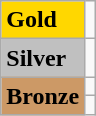<table class="wikitable">
<tr>
<td bgcolor="gold"><strong>Gold</strong></td>
<td></td>
</tr>
<tr>
<td bgcolor="silver"><strong>Silver</strong></td>
<td></td>
</tr>
<tr>
<td rowspan="2" bgcolor="#cc9966"><strong>Bronze</strong></td>
<td></td>
</tr>
<tr>
<td></td>
</tr>
</table>
